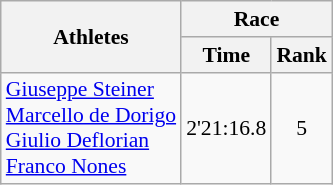<table class="wikitable" border="1" style="font-size:90%">
<tr>
<th rowspan=2>Athletes</th>
<th colspan=2>Race</th>
</tr>
<tr>
<th>Time</th>
<th>Rank</th>
</tr>
<tr>
<td><a href='#'>Giuseppe Steiner</a><br><a href='#'>Marcello de Dorigo</a><br><a href='#'>Giulio Deflorian</a><br><a href='#'>Franco Nones</a></td>
<td align=center>2'21:16.8</td>
<td align=center>5</td>
</tr>
</table>
